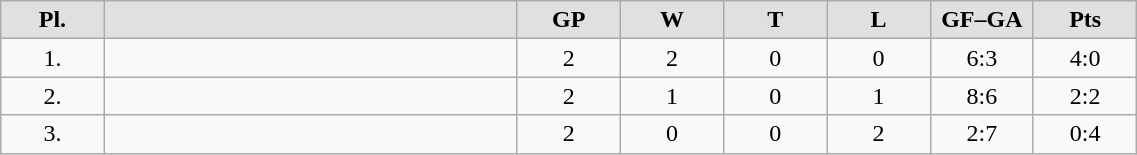<table class="wikitable" width="60%">
<tr style="font-weight:bold; background-color:#e0e0e0;" align="center" |>
<td width="5%">Pl.</td>
<td width="20%"></td>
<td width="5%">GP</td>
<td width="5%">W</td>
<td width="5%">T</td>
<td width="5%">L</td>
<td width="5%">GF–GA</td>
<td width="5%">Pts</td>
</tr>
<tr align="center">
<td>1.</td>
<td align="left"></td>
<td>2</td>
<td>2</td>
<td>0</td>
<td>0</td>
<td>6:3</td>
<td>4:0</td>
</tr>
<tr align="center">
<td>2.</td>
<td align="left"></td>
<td>2</td>
<td>1</td>
<td>0</td>
<td>1</td>
<td>8:6</td>
<td>2:2</td>
</tr>
<tr align="center">
<td>3.</td>
<td align="left"></td>
<td>2</td>
<td>0</td>
<td>0</td>
<td>2</td>
<td>2:7</td>
<td>0:4</td>
</tr>
</table>
